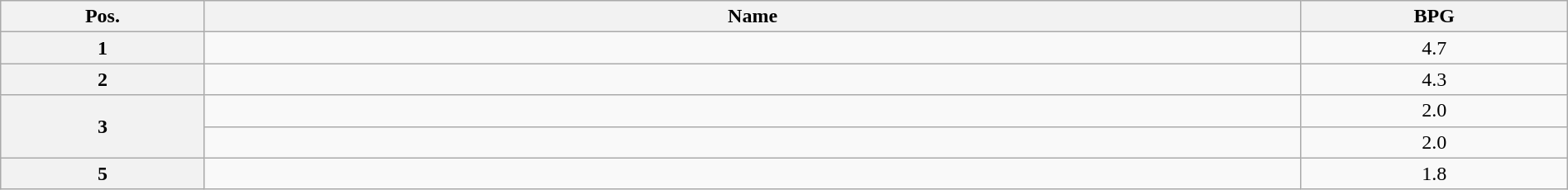<table class=wikitable width=100% style="text-align:center;">
<tr>
<th width="13%">Pos.</th>
<th width="70%">Name</th>
<th width="17%">BPG</th>
</tr>
<tr>
<th>1</th>
<td align=left></td>
<td>4.7</td>
</tr>
<tr>
<th>2</th>
<td align=left></td>
<td>4.3</td>
</tr>
<tr>
<th rowspan=2>3</th>
<td align=left></td>
<td>2.0</td>
</tr>
<tr>
<td align=left></td>
<td>2.0</td>
</tr>
<tr>
<th>5</th>
<td align=left></td>
<td>1.8</td>
</tr>
</table>
